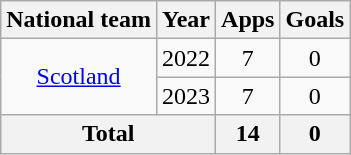<table class=wikitable style="text-align: center;">
<tr>
<th>National team</th>
<th>Year</th>
<th>Apps</th>
<th>Goals</th>
</tr>
<tr>
<td rowspan="2"><a href='#'>Scotland</a></td>
<td>2022</td>
<td>7</td>
<td>0</td>
</tr>
<tr>
<td>2023</td>
<td>7</td>
<td>0</td>
</tr>
<tr>
<th colspan="2">Total</th>
<th>14</th>
<th>0</th>
</tr>
</table>
